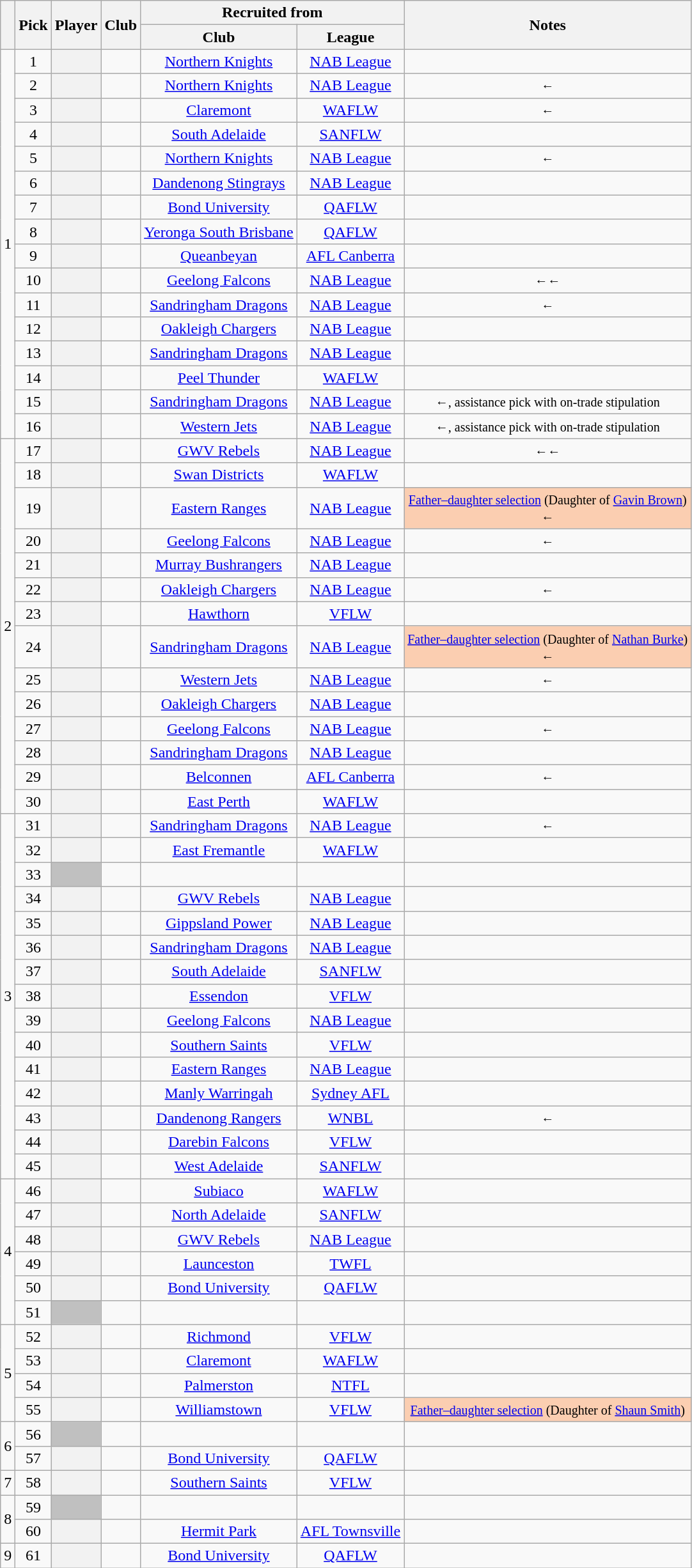<table class="wikitable sortable plainrowheaders" style="text-align:center;">
<tr>
<th scope="col" rowspan=2></th>
<th scope="col" rowspan=2>Pick</th>
<th scope="col" rowspan=2>Player</th>
<th scope="col" rowspan=2>Club</th>
<th scope="col" colspan=2>Recruited from</th>
<th scope="col" class="unsortable" rowspan=2>Notes</th>
</tr>
<tr>
<th scope="col">Club</th>
<th scope="col">League</th>
</tr>
<tr>
<td rowspan=16>1</td>
<td>1</td>
<th scope="row"></th>
<td></td>
<td><a href='#'>Northern Knights</a></td>
<td><a href='#'>NAB League</a></td>
<td></td>
</tr>
<tr>
<td>2</td>
<th scope="row"></th>
<td></td>
<td><a href='#'>Northern Knights</a></td>
<td><a href='#'>NAB League</a></td>
<td><small>←</small></td>
</tr>
<tr>
<td>3</td>
<th scope="row"></th>
<td></td>
<td><a href='#'>Claremont</a></td>
<td><a href='#'>WAFLW</a></td>
<td><small>←</small></td>
</tr>
<tr>
<td>4</td>
<th scope="row"></th>
<td></td>
<td><a href='#'>South Adelaide</a></td>
<td><a href='#'>SANFLW</a></td>
<td></td>
</tr>
<tr>
<td>5</td>
<th scope="row"></th>
<td></td>
<td><a href='#'>Northern Knights</a></td>
<td><a href='#'>NAB League</a></td>
<td><small>←</small></td>
</tr>
<tr>
<td>6</td>
<th scope="row"></th>
<td></td>
<td><a href='#'>Dandenong Stingrays</a></td>
<td><a href='#'>NAB League</a></td>
<td></td>
</tr>
<tr>
<td>7</td>
<th scope="row"></th>
<td></td>
<td><a href='#'>Bond University</a></td>
<td><a href='#'>QAFLW</a></td>
<td></td>
</tr>
<tr>
<td>8</td>
<th scope="row"></th>
<td></td>
<td><a href='#'>Yeronga South Brisbane</a></td>
<td><a href='#'>QAFLW</a></td>
<td></td>
</tr>
<tr>
<td>9</td>
<th scope="row"></th>
<td></td>
<td><a href='#'>Queanbeyan</a></td>
<td><a href='#'>AFL Canberra</a></td>
<td></td>
</tr>
<tr>
<td>10</td>
<th scope="row"></th>
<td></td>
<td><a href='#'>Geelong Falcons</a></td>
<td><a href='#'>NAB League</a></td>
<td><small>←←</small></td>
</tr>
<tr>
<td>11</td>
<th scope="row"></th>
<td></td>
<td><a href='#'>Sandringham Dragons</a></td>
<td><a href='#'>NAB League</a></td>
<td><small>←</small></td>
</tr>
<tr>
<td>12</td>
<th scope="row"></th>
<td></td>
<td><a href='#'>Oakleigh Chargers</a></td>
<td><a href='#'>NAB League</a></td>
<td></td>
</tr>
<tr>
<td>13</td>
<th scope="row"></th>
<td></td>
<td><a href='#'>Sandringham Dragons</a></td>
<td><a href='#'>NAB League</a></td>
<td></td>
</tr>
<tr>
<td>14</td>
<th scope="row"></th>
<td></td>
<td><a href='#'>Peel Thunder</a></td>
<td><a href='#'>WAFLW</a></td>
<td></td>
</tr>
<tr>
<td>15</td>
<th scope="row"></th>
<td></td>
<td><a href='#'>Sandringham Dragons</a></td>
<td><a href='#'>NAB League</a></td>
<td><small>←, assistance pick with on-trade stipulation</small></td>
</tr>
<tr>
<td>16</td>
<th scope="row"></th>
<td></td>
<td><a href='#'>Western Jets</a></td>
<td><a href='#'>NAB League</a></td>
<td><small>←, assistance pick with on-trade stipulation</small></td>
</tr>
<tr>
<td rowspan=14>2</td>
<td>17</td>
<th scope="row"></th>
<td></td>
<td><a href='#'>GWV Rebels</a></td>
<td><a href='#'>NAB League</a></td>
<td><small>←←</small></td>
</tr>
<tr>
<td>18</td>
<th scope="row"></th>
<td></td>
<td><a href='#'>Swan Districts</a></td>
<td><a href='#'>WAFLW</a></td>
<td></td>
</tr>
<tr>
<td>19</td>
<th scope="row"></th>
<td></td>
<td><a href='#'>Eastern Ranges</a></td>
<td><a href='#'>NAB League</a></td>
<td style="background:#FBCEB1;"><small><a href='#'>Father–daughter selection</a> (Daughter of <a href='#'>Gavin Brown</a>)</small><br><small>←</small></td>
</tr>
<tr>
<td>20</td>
<th scope="row"></th>
<td></td>
<td><a href='#'>Geelong Falcons</a></td>
<td><a href='#'>NAB League</a></td>
<td><small>←</small></td>
</tr>
<tr>
<td>21</td>
<th scope="row"></th>
<td></td>
<td><a href='#'>Murray Bushrangers</a></td>
<td><a href='#'>NAB League</a></td>
<td></td>
</tr>
<tr>
<td>22</td>
<th scope="row"></th>
<td></td>
<td><a href='#'>Oakleigh Chargers</a></td>
<td><a href='#'>NAB League</a></td>
<td><small>←</small></td>
</tr>
<tr>
<td>23</td>
<th scope="row"></th>
<td></td>
<td><a href='#'>Hawthorn</a></td>
<td><a href='#'>VFLW</a></td>
<td></td>
</tr>
<tr>
<td>24</td>
<th scope="row"></th>
<td></td>
<td><a href='#'>Sandringham Dragons</a></td>
<td><a href='#'>NAB League</a></td>
<td style="background:#FBCEB1;"><small><a href='#'>Father–daughter selection</a> (Daughter of <a href='#'>Nathan Burke</a>) <br>←</small></td>
</tr>
<tr>
<td>25</td>
<th scope="row"></th>
<td></td>
<td><a href='#'>Western Jets</a></td>
<td><a href='#'>NAB League</a></td>
<td><small>←</small></td>
</tr>
<tr>
<td>26</td>
<th scope="row"></th>
<td></td>
<td><a href='#'>Oakleigh Chargers</a></td>
<td><a href='#'>NAB League</a></td>
<td></td>
</tr>
<tr>
<td>27</td>
<th scope="row"></th>
<td></td>
<td><a href='#'>Geelong Falcons</a></td>
<td><a href='#'>NAB League</a></td>
<td><small>←</small></td>
</tr>
<tr>
<td>28</td>
<th scope="row"></th>
<td></td>
<td><a href='#'>Sandringham Dragons</a></td>
<td><a href='#'>NAB League</a></td>
<td></td>
</tr>
<tr>
<td>29</td>
<th scope="row"></th>
<td></td>
<td><a href='#'>Belconnen</a></td>
<td><a href='#'>AFL Canberra</a></td>
<td><small>←</small></td>
</tr>
<tr>
<td>30</td>
<th scope="row"></th>
<td></td>
<td><a href='#'>East Perth</a></td>
<td><a href='#'>WAFLW</a></td>
<td></td>
</tr>
<tr>
<td rowspan=15>3</td>
<td>31</td>
<th scope="row"></th>
<td></td>
<td><a href='#'>Sandringham Dragons</a></td>
<td><a href='#'>NAB League</a></td>
<td><small>←</small></td>
</tr>
<tr>
<td>32</td>
<th scope="row"></th>
<td></td>
<td><a href='#'>East Fremantle</a></td>
<td><a href='#'>WAFLW</a></td>
<td></td>
</tr>
<tr>
<td>33</td>
<th scope="row" style="background:silver;"><em></em></th>
<td></td>
<td></td>
<td></td>
<td></td>
</tr>
<tr>
<td>34</td>
<th scope="row"></th>
<td></td>
<td><a href='#'>GWV Rebels</a></td>
<td><a href='#'>NAB League</a></td>
<td></td>
</tr>
<tr>
<td>35</td>
<th scope="row"></th>
<td></td>
<td><a href='#'>Gippsland Power</a></td>
<td><a href='#'>NAB League</a></td>
<td></td>
</tr>
<tr>
<td>36</td>
<th scope="row"></th>
<td></td>
<td><a href='#'>Sandringham Dragons</a></td>
<td><a href='#'>NAB League</a></td>
<td></td>
</tr>
<tr>
<td>37</td>
<th scope="row"></th>
<td></td>
<td><a href='#'>South Adelaide</a></td>
<td><a href='#'>SANFLW</a></td>
<td></td>
</tr>
<tr>
<td>38</td>
<th scope="row"></th>
<td></td>
<td><a href='#'>Essendon</a></td>
<td><a href='#'>VFLW</a></td>
<td></td>
</tr>
<tr>
<td>39</td>
<th scope="row"></th>
<td></td>
<td><a href='#'>Geelong Falcons</a></td>
<td><a href='#'>NAB League</a></td>
<td></td>
</tr>
<tr>
<td>40</td>
<th scope="row"></th>
<td></td>
<td><a href='#'>Southern Saints</a></td>
<td><a href='#'>VFLW</a></td>
<td></td>
</tr>
<tr>
<td>41</td>
<th scope="row"></th>
<td></td>
<td><a href='#'>Eastern Ranges</a></td>
<td><a href='#'>NAB League</a></td>
<td></td>
</tr>
<tr>
<td>42</td>
<th scope="row"></th>
<td></td>
<td><a href='#'>Manly Warringah</a></td>
<td><a href='#'>Sydney AFL</a></td>
<td></td>
</tr>
<tr>
<td>43</td>
<th scope="row"></th>
<td></td>
<td><a href='#'>Dandenong Rangers</a></td>
<td><a href='#'>WNBL</a></td>
<td><small>←</small></td>
</tr>
<tr>
<td>44</td>
<th scope="row"></th>
<td></td>
<td><a href='#'>Darebin Falcons</a></td>
<td><a href='#'>VFLW</a></td>
<td></td>
</tr>
<tr>
<td>45</td>
<th scope="row"></th>
<td></td>
<td><a href='#'>West Adelaide</a></td>
<td><a href='#'>SANFLW</a></td>
<td></td>
</tr>
<tr>
<td rowspan=6>4</td>
<td>46</td>
<th scope="row"></th>
<td></td>
<td><a href='#'>Subiaco</a></td>
<td><a href='#'>WAFLW</a></td>
<td></td>
</tr>
<tr>
<td>47</td>
<th scope="row"></th>
<td></td>
<td><a href='#'>North Adelaide</a></td>
<td><a href='#'>SANFLW</a></td>
<td></td>
</tr>
<tr>
<td>48</td>
<th scope="row"></th>
<td></td>
<td><a href='#'>GWV Rebels</a></td>
<td><a href='#'>NAB League</a></td>
<td></td>
</tr>
<tr>
<td>49</td>
<th scope="row"></th>
<td></td>
<td><a href='#'>Launceston</a></td>
<td><a href='#'>TWFL</a></td>
<td></td>
</tr>
<tr>
<td>50</td>
<th scope="row"></th>
<td></td>
<td><a href='#'>Bond University</a></td>
<td><a href='#'>QAFLW</a></td>
<td></td>
</tr>
<tr>
<td>51</td>
<th scope="row" style="background:silver;"><em></em></th>
<td></td>
<td></td>
<td></td>
<td></td>
</tr>
<tr>
<td rowspan=4>5</td>
<td>52</td>
<th scope="row"></th>
<td></td>
<td><a href='#'>Richmond</a></td>
<td><a href='#'>VFLW</a></td>
<td></td>
</tr>
<tr>
<td>53</td>
<th scope="row"></th>
<td></td>
<td><a href='#'>Claremont</a></td>
<td><a href='#'>WAFLW</a></td>
<td></td>
</tr>
<tr>
<td>54</td>
<th scope="row"></th>
<td></td>
<td><a href='#'>Palmerston</a></td>
<td><a href='#'>NTFL</a></td>
<td></td>
</tr>
<tr>
<td>55</td>
<th scope="row"></th>
<td></td>
<td><a href='#'>Williamstown</a></td>
<td><a href='#'>VFLW</a></td>
<td style="background:#FBCEB1;"><small><a href='#'>Father–daughter selection</a> (Daughter of <a href='#'>Shaun Smith</a>)</small></td>
</tr>
<tr>
<td rowspan=2>6</td>
<td>56</td>
<th scope="row" style="background:silver;"><em></em></th>
<td></td>
<td></td>
<td></td>
<td></td>
</tr>
<tr>
<td>57</td>
<th scope="row"></th>
<td></td>
<td><a href='#'>Bond University</a></td>
<td><a href='#'>QAFLW</a></td>
<td></td>
</tr>
<tr>
<td>7</td>
<td>58</td>
<th scope="row"></th>
<td></td>
<td><a href='#'>Southern Saints</a></td>
<td><a href='#'>VFLW</a></td>
<td></td>
</tr>
<tr>
<td rowspan=2>8</td>
<td>59</td>
<th scope="row" style="background:silver;"><em></em></th>
<td></td>
<td></td>
<td></td>
<td></td>
</tr>
<tr>
<td>60</td>
<th scope="row"></th>
<td></td>
<td><a href='#'>Hermit Park</a></td>
<td><a href='#'>AFL Townsville</a></td>
<td></td>
</tr>
<tr>
<td>9</td>
<td>61</td>
<th scope="row"></th>
<td></td>
<td><a href='#'>Bond University</a></td>
<td><a href='#'>QAFLW</a></td>
<td></td>
</tr>
</table>
